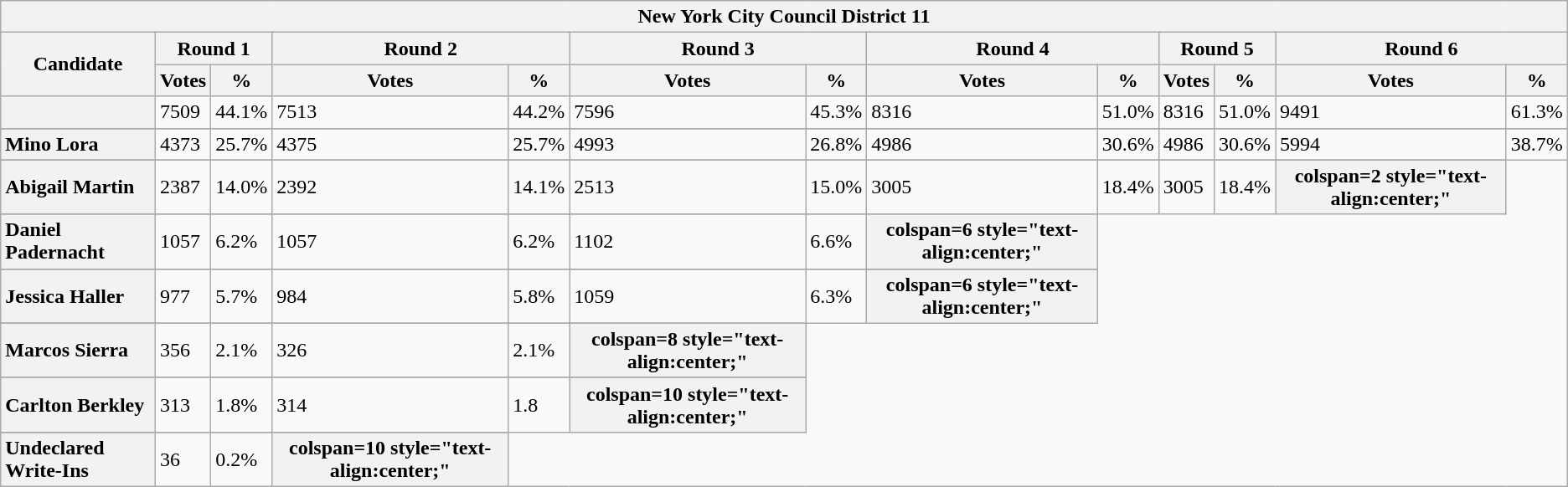<table class="wikitable sortable mw-collapsible">
<tr>
<th colspan=" 13 ">New York City Council District 11</th>
</tr>
<tr style="background:#eee; text-align:center;">
<th rowspan="2" style="text-align:center;">Candidate</th>
<th colspan="2" style="text-align:center;">Round 1</th>
<th colspan="2" style="text-align:center;">Round 2</th>
<th colspan="2" style="text-align:center;">Round 3</th>
<th colspan="2" style="text-align:center;">Round 4</th>
<th colspan="2" style="text-align:center;">Round 5</th>
<th colspan="2" style="text-align:center;">Round 6</th>
</tr>
<tr>
<th>Votes</th>
<th>%</th>
<th>Votes</th>
<th>%</th>
<th>Votes</th>
<th>%</th>
<th>Votes</th>
<th>%</th>
<th>Votes</th>
<th>%</th>
<th>Votes</th>
<th>%</th>
</tr>
<tr>
<th scope="row" style="text-align:left;"></th>
<td>7509</td>
<td>44.1%</td>
<td>7513</td>
<td>44.2%</td>
<td>7596</td>
<td>45.3%</td>
<td>8316</td>
<td>51.0%</td>
<td>8316</td>
<td>51.0%</td>
<td> 9491</td>
<td> 61.3%</td>
</tr>
<tr>
</tr>
<tr>
<th scope="row" style="text-align:left;">Mino Lora</th>
<td>4373</td>
<td>25.7%</td>
<td>4375</td>
<td>25.7%</td>
<td>4993</td>
<td>26.8%</td>
<td>4986</td>
<td>30.6%</td>
<td>4986</td>
<td>30.6%</td>
<td>5994</td>
<td>38.7%</td>
</tr>
<tr>
</tr>
<tr>
<th scope="row" style="text-align:left;">Abigail Martin</th>
<td>2387</td>
<td>14.0%</td>
<td>2392</td>
<td>14.1%</td>
<td>2513</td>
<td>15.0%</td>
<td>3005</td>
<td>18.4%</td>
<td>3005</td>
<td>18.4%</td>
<th>colspan=2 style="text-align:center;" </th>
</tr>
<tr>
</tr>
<tr>
<th scope="row" style="text-align:left;">Daniel Padernacht</th>
<td>1057</td>
<td>6.2%</td>
<td>1057</td>
<td>6.2%</td>
<td>1102</td>
<td>6.6%</td>
<th>colspan=6 style="text-align:center;" </th>
</tr>
<tr>
</tr>
<tr>
<th scope="row" style="text-align:left;">Jessica Haller</th>
<td>977</td>
<td>5.7%</td>
<td>984</td>
<td>5.8%</td>
<td>1059</td>
<td>6.3%</td>
<th>colspan=6 style="text-align:center;" </th>
</tr>
<tr>
</tr>
<tr>
<th scope="row" style="text-align:left;">Marcos Sierra</th>
<td>356</td>
<td>2.1%</td>
<td>326</td>
<td>2.1%</td>
<th>colspan=8 style="text-align:center;" </th>
</tr>
<tr>
</tr>
<tr>
<th scope="row" style="text-align:left;">Carlton Berkley</th>
<td>313</td>
<td>1.8%</td>
<td>314</td>
<td>1.8</td>
<th>colspan=10 style="text-align:center;" </th>
</tr>
<tr>
</tr>
<tr>
<th scope="row" style="text-align:left;">Undeclared Write-Ins</th>
<td>36</td>
<td>0.2%</td>
<th>colspan=10 style="text-align:center;" </th>
</tr>
</table>
